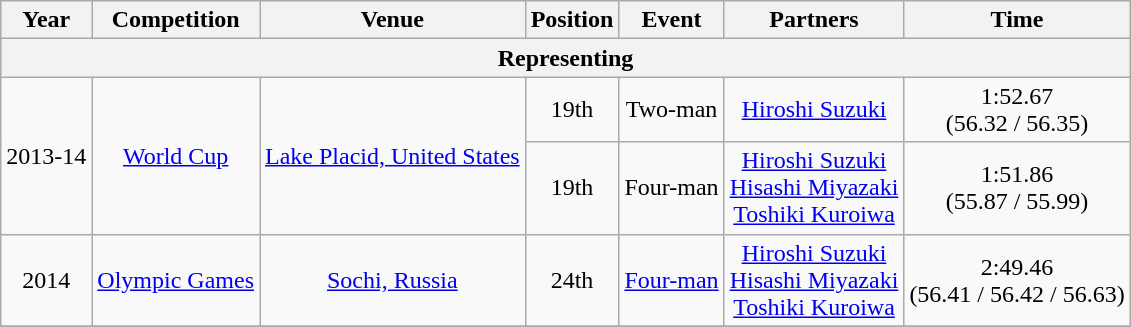<table class="wikitable sortable" style=text-align:center>
<tr>
<th>Year</th>
<th>Competition</th>
<th>Venue</th>
<th>Position</th>
<th>Event</th>
<th>Partners</th>
<th>Time</th>
</tr>
<tr>
<th colspan="7">Representing </th>
</tr>
<tr>
<td rowspan=2>2013-14</td>
<td rowspan=2><a href='#'>World Cup</a></td>
<td rowspan=2><a href='#'>Lake Placid, United States</a></td>
<td>19th</td>
<td>Two-man</td>
<td><a href='#'>Hiroshi Suzuki</a></td>
<td>1:52.67<br>(56.32 / 56.35)</td>
</tr>
<tr>
<td>19th</td>
<td>Four-man</td>
<td><a href='#'>Hiroshi Suzuki</a><br><a href='#'>Hisashi Miyazaki</a><br><a href='#'>Toshiki Kuroiwa</a></td>
<td>1:51.86<br>(55.87 / 55.99)</td>
</tr>
<tr>
<td>2014</td>
<td><a href='#'>Olympic Games</a></td>
<td><a href='#'>Sochi, Russia</a></td>
<td>24th</td>
<td><a href='#'>Four-man</a></td>
<td><a href='#'>Hiroshi Suzuki</a><br><a href='#'>Hisashi Miyazaki</a><br><a href='#'>Toshiki Kuroiwa</a></td>
<td>2:49.46<br>(56.41 / 56.42 / 56.63)</td>
</tr>
<tr>
</tr>
</table>
